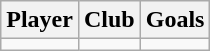<table class="wikitable">
<tr>
<th>Player</th>
<th>Club</th>
<th>Goals</th>
</tr>
<tr>
<td></td>
<td></td>
<td align=center></td>
</tr>
</table>
